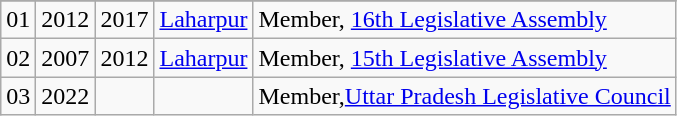<table class="wikitable sortable">
<tr>
</tr>
<tr>
<td>01</td>
<td>2012</td>
<td>2017</td>
<td><a href='#'>Laharpur</a></td>
<td>Member, <a href='#'>16th Legislative Assembly</a></td>
</tr>
<tr>
<td>02</td>
<td>2007</td>
<td>2012</td>
<td><a href='#'>Laharpur</a></td>
<td>Member, <a href='#'>15th Legislative Assembly</a></td>
</tr>
<tr>
<td>03</td>
<td>2022</td>
<td></td>
<td></td>
<td>Member,<a href='#'>Uttar Pradesh Legislative Council</a></td>
</tr>
</table>
